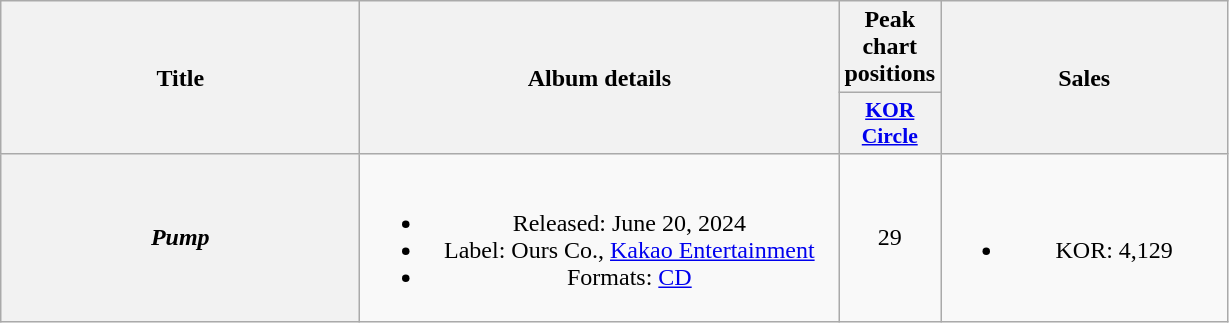<table class="wikitable plainrowheaders" style="text-align:center;">
<tr>
<th scope="col" rowspan="2" style="width:14.5em;">Title</th>
<th scope="col" rowspan="2" style="width:19.5em;">Album details</th>
<th scope="col" colspan="1">Peak chart positions</th>
<th scope="col" rowspan="2" style="width:11.5em;">Sales</th>
</tr>
<tr>
<th scope="col" style="width:3em;font-size:90%;"><a href='#'>KOR Circle</a><br></th>
</tr>
<tr>
<th scope="row"><em>Pump</em></th>
<td><br><ul><li>Released: June 20, 2024</li><li>Label: Ours Co., <a href='#'>Kakao Entertainment</a></li><li>Formats: <a href='#'>CD</a></li></ul></td>
<td>29</td>
<td><br><ul><li>KOR: 4,129</li></ul></td>
</tr>
</table>
